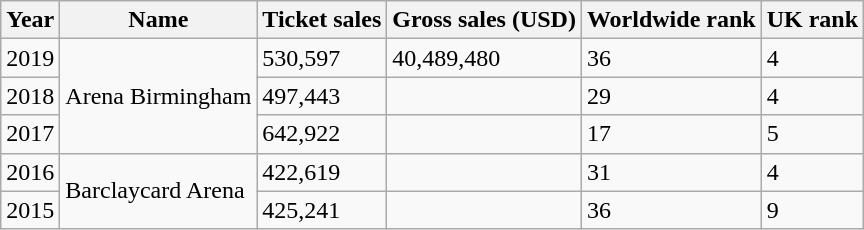<table class="wikitable sortable">
<tr>
<th>Year</th>
<th>Name</th>
<th>Ticket sales</th>
<th>Gross sales (USD)</th>
<th>Worldwide rank</th>
<th>UK rank</th>
</tr>
<tr>
<td>2019</td>
<td rowspan="3">Arena Birmingham</td>
<td>530,597</td>
<td>40,489,480</td>
<td>36</td>
<td>4</td>
</tr>
<tr>
<td>2018</td>
<td>497,443</td>
<td></td>
<td>29</td>
<td>4</td>
</tr>
<tr>
<td>2017</td>
<td>642,922</td>
<td></td>
<td>17</td>
<td>5</td>
</tr>
<tr>
<td>2016</td>
<td rowspan="2">Barclaycard Arena</td>
<td>422,619</td>
<td></td>
<td>31</td>
<td>4</td>
</tr>
<tr>
<td>2015</td>
<td>425,241</td>
<td></td>
<td>36</td>
<td>9</td>
</tr>
</table>
